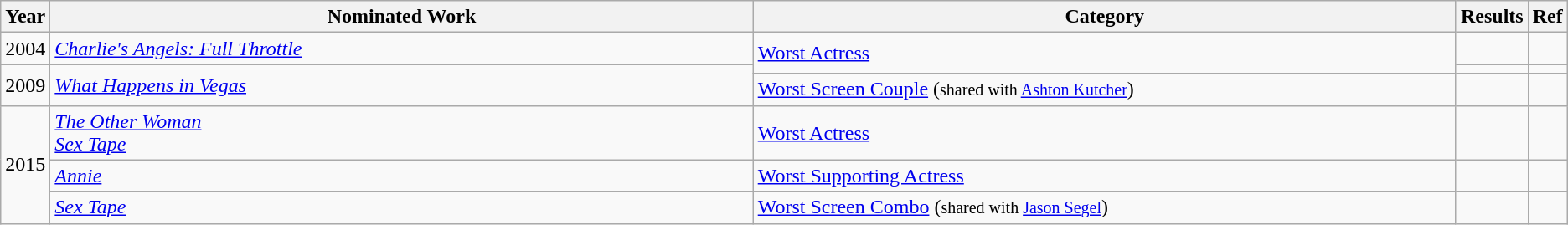<table class="wikitable">
<tr>
<th scope="col" style="width:1em;">Year</th>
<th scope="col" style="width:35em;">Nominated Work</th>
<th scope="col" style="width:35em;">Category</th>
<th scope="col" style="width:1em;">Results</th>
<th scope="col" style="width:1em;">Ref</th>
</tr>
<tr>
<td>2004</td>
<td><em><a href='#'>Charlie's Angels: Full Throttle</a></em></td>
<td rowspan="2"><a href='#'>Worst Actress</a></td>
<td></td>
<td></td>
</tr>
<tr>
<td rowspan="2">2009</td>
<td rowspan="2"><em><a href='#'>What Happens in Vegas</a></em></td>
<td></td>
<td></td>
</tr>
<tr>
<td><a href='#'>Worst Screen Couple</a> (<small>shared with <a href='#'>Ashton Kutcher</a></small>)</td>
<td></td>
<td></td>
</tr>
<tr>
<td rowspan="3">2015</td>
<td><em><a href='#'>The Other Woman</a></em><br><em><a href='#'>Sex Tape</a></em></td>
<td><a href='#'>Worst Actress</a></td>
<td></td>
<td></td>
</tr>
<tr>
<td><em><a href='#'>Annie</a></em></td>
<td><a href='#'>Worst Supporting Actress</a></td>
<td></td>
<td></td>
</tr>
<tr>
<td><em><a href='#'>Sex Tape</a></em></td>
<td><a href='#'>Worst Screen Combo</a> (<small>shared with <a href='#'>Jason Segel</a></small>)</td>
<td></td>
<td></td>
</tr>
</table>
